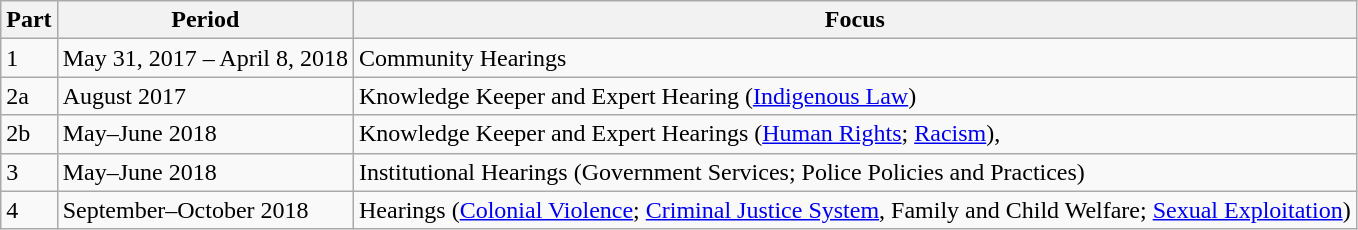<table class="wikitable">
<tr>
<th>Part</th>
<th>Period</th>
<th>Focus</th>
</tr>
<tr>
<td>1</td>
<td>May 31, 2017 – April 8, 2018</td>
<td>Community Hearings</td>
</tr>
<tr>
<td>2a</td>
<td>August 2017</td>
<td>Knowledge Keeper and Expert Hearing (<a href='#'>Indigenous Law</a>)</td>
</tr>
<tr>
<td>2b</td>
<td>May–June 2018</td>
<td>Knowledge Keeper and Expert Hearings (<a href='#'>Human Rights</a>; <a href='#'>Racism</a>),</td>
</tr>
<tr>
<td>3</td>
<td>May–June 2018</td>
<td>Institutional Hearings (Government Services; Police Policies and Practices)</td>
</tr>
<tr>
<td>4</td>
<td>September–October 2018</td>
<td>Hearings (<a href='#'>Colonial Violence</a>; <a href='#'>Criminal Justice System</a>, Family and Child Welfare; <a href='#'>Sexual Exploitation</a>)</td>
</tr>
</table>
